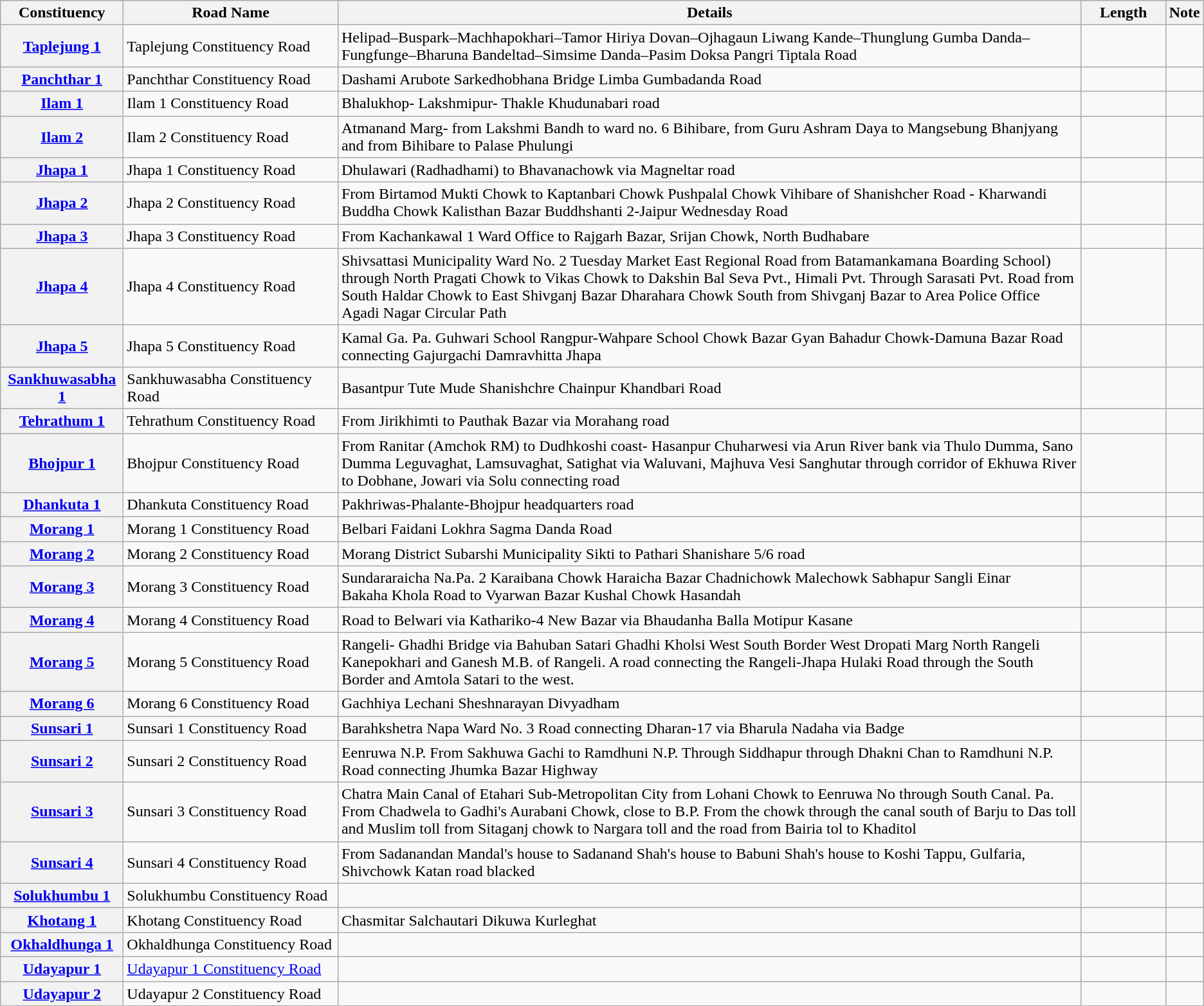<table class="wikitable">
<tr>
<th width=120>Constituency</th>
<th width=215>Road Name</th>
<th>Details</th>
<th width=80>Length</th>
<th>Note</th>
</tr>
<tr>
<th scope=row><a href='#'>Taplejung 1</a></th>
<td>Taplejung Constituency Road</td>
<td>Helipad–Buspark–Machhapokhari–Tamor Hiriya Dovan–Ojhagaun Liwang Kande–Thunglung Gumba Danda–Fungfunge–Bharuna Bandeltad–Simsime Danda–Pasim Doksa Pangri Tiptala Road</td>
<td></td>
<td></td>
</tr>
<tr>
<th scope=row><a href='#'>Panchthar 1</a></th>
<td>Panchthar Constituency Road</td>
<td>Dashami Arubote Sarkedhobhana Bridge Limba Gumbadanda Road</td>
<td></td>
<td></td>
</tr>
<tr>
<th scope=row><a href='#'>Ilam 1</a></th>
<td>Ilam 1 Constituency Road</td>
<td>Bhalukhop- Lakshmipur- Thakle Khudunabari road</td>
<td></td>
<td></td>
</tr>
<tr>
<th scope=row><a href='#'>Ilam 2</a></th>
<td>Ilam 2 Constituency Road</td>
<td>Atmanand Marg- from Lakshmi Bandh to ward no. 6 Bihibare, from Guru Ashram Daya to Mangsebung Bhanjyang and from Bihibare to  Palase Phulungi</td>
<td></td>
<td></td>
</tr>
<tr>
<th scope=row><a href='#'>Jhapa 1</a></th>
<td>Jhapa 1 Constituency Road</td>
<td>Dhulawari (Radhadhami) to Bhavanachowk via Magneltar road</td>
<td></td>
<td></td>
</tr>
<tr>
<th scope=row><a href='#'>Jhapa 2</a></th>
<td>Jhapa 2 Constituency Road</td>
<td>From Birtamod Mukti Chowk to Kaptanbari Chowk Pushpalal Chowk Vihibare of Shanishcher Road - Kharwandi Buddha Chowk Kalisthan Bazar Buddhshanti 2-Jaipur Wednesday Road</td>
<td></td>
<td></td>
</tr>
<tr>
<th scope=row><a href='#'>Jhapa 3</a></th>
<td>Jhapa 3 Constituency Road</td>
<td>From Kachankawal 1 Ward Office to Rajgarh Bazar, Srijan Chowk, North Budhabare</td>
<td></td>
<td></td>
</tr>
<tr>
<th scope=row><a href='#'>Jhapa 4</a></th>
<td>Jhapa 4 Constituency Road</td>
<td>Shivsattasi Municipality Ward No. 2 Tuesday Market East Regional Road from Batamankamana Boarding School) through North Pragati Chowk to Vikas Chowk to Dakshin Bal Seva Pvt., Himali Pvt. Through Sarasati Pvt. Road from South Haldar Chowk to East Shivganj Bazar Dharahara Chowk South from Shivganj Bazar to Area Police Office Agadi Nagar Circular Path</td>
<td></td>
<td></td>
</tr>
<tr>
<th scope=row><a href='#'>Jhapa 5</a></th>
<td>Jhapa 5 Constituency Road</td>
<td>Kamal Ga. Pa. Guhwari School Rangpur-Wahpare School Chowk Bazar Gyan Bahadur Chowk-Damuna Bazar Road connecting Gajurgachi Damravhitta Jhapa</td>
<td></td>
<td></td>
</tr>
<tr>
<th scope=row><a href='#'>Sankhuwasabha 1</a></th>
<td>Sankhuwasabha Constituency Road</td>
<td>Basantpur Tute Mude Shanishchre Chainpur Khandbari Road</td>
<td></td>
<td></td>
</tr>
<tr>
<th scope=row><a href='#'>Tehrathum 1</a></th>
<td>Tehrathum Constituency Road</td>
<td>From Jirikhimti to Pauthak Bazar via Morahang  road</td>
<td></td>
<td></td>
</tr>
<tr>
<th scope=row><a href='#'>Bhojpur 1</a></th>
<td>Bhojpur Constituency Road</td>
<td>From Ranitar (Amchok RM) to Dudhkoshi coast- Hasanpur Chuharwesi via Arun River bank via Thulo Dumma, Sano Dumma Leguvaghat, Lamsuvaghat, Satighat via Waluvani, Majhuva Vesi Sanghutar through corridor of Ekhuwa River to Dobhane, Jowari via Solu connecting road</td>
<td></td>
<td></td>
</tr>
<tr>
<th scope=row><a href='#'>Dhankuta 1</a></th>
<td>Dhankuta Constituency Road</td>
<td>Pakhriwas-Phalante-Bhojpur headquarters road</td>
<td></td>
<td></td>
</tr>
<tr>
<th scope=row><a href='#'>Morang 1</a></th>
<td>Morang 1 Constituency Road</td>
<td>Belbari Faidani Lokhra Sagma Danda Road</td>
<td></td>
<td></td>
</tr>
<tr>
<th scope=row><a href='#'>Morang 2</a></th>
<td>Morang 2 Constituency Road</td>
<td>Morang District Subarshi Municipality Sikti to Pathari Shanishare 5/6 road</td>
<td></td>
<td></td>
</tr>
<tr>
<th scope=row><a href='#'>Morang 3</a></th>
<td>Morang 3 Constituency Road</td>
<td>Sundararaicha Na.Pa. 2 Karaibana Chowk Haraicha Bazar Chadnichowk Malechowk Sabhapur Sangli Einar<br>Bakaha Khola Road to Vyarwan Bazar Kushal Chowk Hasandah</td>
<td></td>
<td></td>
</tr>
<tr>
<th scope=row><a href='#'>Morang 4</a></th>
<td>Morang 4 Constituency Road</td>
<td>Road to Belwari via Kathariko-4 New Bazar via Bhaudanha Balla Motipur Kasane</td>
<td></td>
<td></td>
</tr>
<tr>
<th scope=row><a href='#'>Morang 5</a></th>
<td>Morang 5 Constituency Road</td>
<td>Rangeli- Ghadhi Bridge via Bahuban Satari Ghadhi Kholsi West South Border West Dropati Marg North Rangeli Kanepokhari and Ganesh M.B. of Rangeli. A road connecting the Rangeli-Jhapa Hulaki Road through the South Border and Amtola Satari to the west.</td>
<td></td>
<td></td>
</tr>
<tr>
<th scope=row><a href='#'>Morang 6</a></th>
<td>Morang 6 Constituency Road</td>
<td>Gachhiya Lechani Sheshnarayan Divyadham</td>
<td></td>
<td></td>
</tr>
<tr>
<th scope=row><a href='#'>Sunsari 1</a></th>
<td>Sunsari 1 Constituency Road</td>
<td>Barahkshetra Napa Ward No. 3 Road connecting Dharan-17 via Bharula Nadaha via Badge</td>
<td></td>
<td></td>
</tr>
<tr>
<th scope=row><a href='#'>Sunsari 2</a></th>
<td>Sunsari 2 Constituency Road</td>
<td>Eenruwa N.P. From Sakhuwa Gachi to Ramdhuni N.P. Through Siddhapur through Dhakni Chan to Ramdhuni N.P. Road connecting Jhumka Bazar Highway</td>
<td></td>
<td></td>
</tr>
<tr>
<th scope=row><a href='#'>Sunsari 3</a></th>
<td>Sunsari 3 Constituency Road</td>
<td>Chatra Main Canal of Etahari Sub-Metropolitan City from Lohani Chowk to Eenruwa No through South Canal. Pa. From Chadwela to Gadhi's Aurabani Chowk, close to B.P. From the chowk through the canal south of Barju to Das toll and Muslim toll from Sitaganj chowk to Nargara toll and the road from Bairia tol to Khaditol</td>
<td></td>
<td></td>
</tr>
<tr>
<th scope=row><a href='#'>Sunsari 4</a></th>
<td>Sunsari 4 Constituency Road</td>
<td>From Sadanandan Mandal's house to Sadanand Shah's house to Babuni Shah's house to Koshi Tappu, Gulfaria, Shivchowk Katan road blacked</td>
<td></td>
<td></td>
</tr>
<tr>
<th scope=row><a href='#'>Solukhumbu 1</a></th>
<td>Solukhumbu Constituency Road</td>
<td></td>
<td></td>
<td></td>
</tr>
<tr>
<th scope=row><a href='#'>Khotang 1</a></th>
<td>Khotang Constituency Road</td>
<td>Chasmitar Salchautari Dikuwa Kurleghat</td>
<td></td>
<td></td>
</tr>
<tr>
<th scope=row><a href='#'>Okhaldhunga 1</a></th>
<td>Okhaldhunga Constituency Road</td>
<td></td>
<td></td>
<td></td>
</tr>
<tr>
<th scope=row><a href='#'>Udayapur 1</a></th>
<td><a href='#'>Udayapur 1 Constituency Road</a></td>
<td></td>
<td></td>
<td></td>
</tr>
<tr>
<th scope=row><a href='#'>Udayapur 2</a></th>
<td>Udayapur 2 Constituency Road</td>
<td></td>
<td></td>
<td></td>
</tr>
</table>
